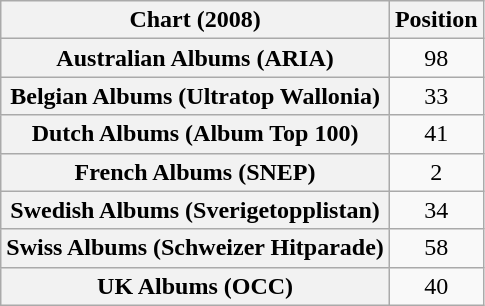<table class="wikitable sortable plainrowheaders" style="text-align:center">
<tr>
<th>Chart (2008)</th>
<th>Position</th>
</tr>
<tr>
<th scope="row">Australian Albums (ARIA)</th>
<td>98</td>
</tr>
<tr>
<th scope="row">Belgian Albums (Ultratop Wallonia)</th>
<td>33</td>
</tr>
<tr>
<th scope="row">Dutch Albums (Album Top 100)</th>
<td>41</td>
</tr>
<tr>
<th scope="row">French Albums (SNEP)</th>
<td>2</td>
</tr>
<tr>
<th scope="row">Swedish Albums (Sverigetopplistan)</th>
<td>34</td>
</tr>
<tr>
<th scope="row">Swiss Albums (Schweizer Hitparade)</th>
<td>58</td>
</tr>
<tr>
<th scope="row">UK Albums (OCC)</th>
<td>40</td>
</tr>
</table>
